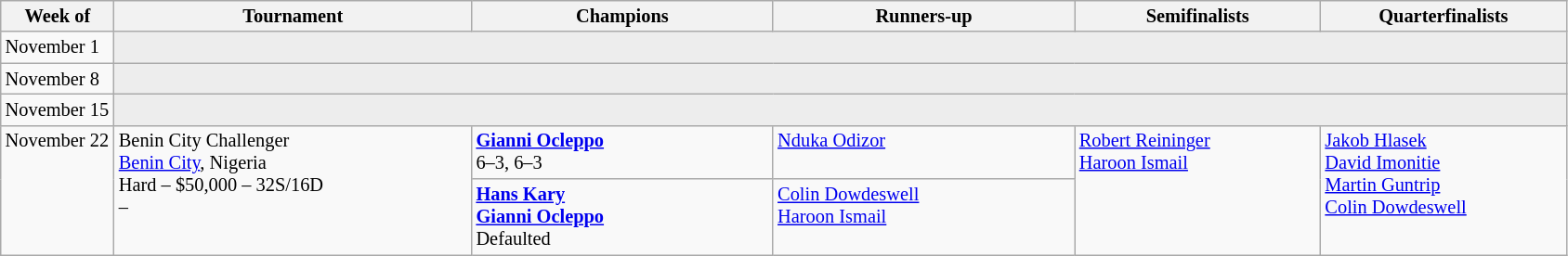<table class="wikitable" style="font-size:85%;">
<tr>
<th width="75">Week of</th>
<th width="250">Tournament</th>
<th width="210">Champions</th>
<th width="210">Runners-up</th>
<th width="170">Semifinalists</th>
<th width="170">Quarterfinalists</th>
</tr>
<tr valign="top">
<td rowspan="1">November 1</td>
<td colspan="5" bgcolor="#ededed"></td>
</tr>
<tr valign="top">
<td rowspan="1">November 8</td>
<td colspan="5" bgcolor="#ededed"></td>
</tr>
<tr valign="top">
<td rowspan="1">November 15</td>
<td colspan="5" bgcolor="#ededed"></td>
</tr>
<tr valign="top">
<td rowspan="2">November 22</td>
<td rowspan="2">Benin City Challenger<br> <a href='#'>Benin City</a>, Nigeria<br>Hard – $50,000 – 32S/16D<br>  – </td>
<td> <strong><a href='#'>Gianni Ocleppo</a></strong> <br>6–3, 6–3</td>
<td> <a href='#'>Nduka Odizor</a></td>
<td rowspan="2"> <a href='#'>Robert Reininger</a> <br>  <a href='#'>Haroon Ismail</a></td>
<td rowspan="2"> <a href='#'>Jakob Hlasek</a> <br>  <a href='#'>David Imonitie</a> <br> <a href='#'>Martin Guntrip</a> <br>  <a href='#'>Colin Dowdeswell</a></td>
</tr>
<tr valign="top">
<td> <strong><a href='#'>Hans Kary</a></strong> <br> <strong><a href='#'>Gianni Ocleppo</a></strong><br> Defaulted</td>
<td> <a href='#'>Colin Dowdeswell</a> <br> <a href='#'>Haroon Ismail</a></td>
</tr>
</table>
